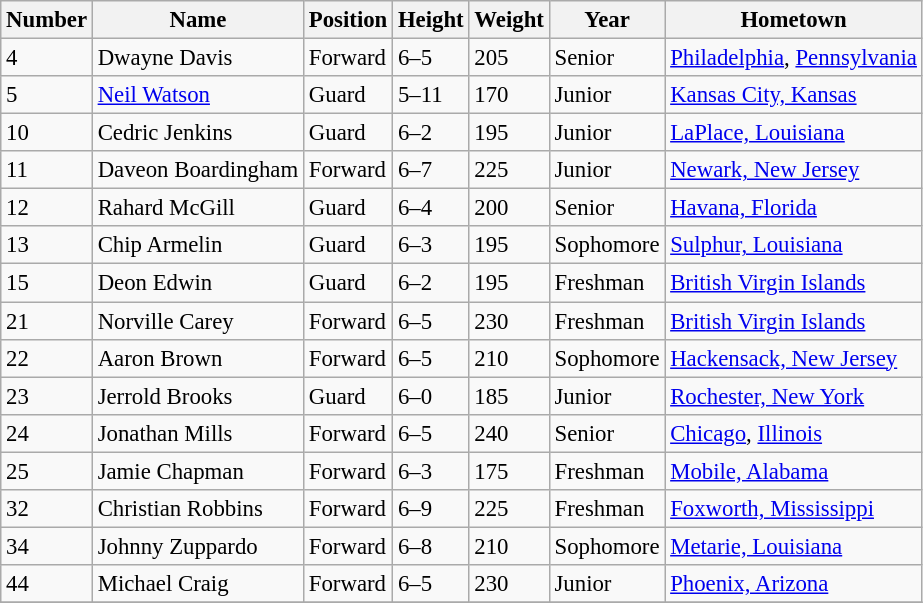<table class="wikitable" style="font-size: 95%;">
<tr>
<th>Number</th>
<th>Name</th>
<th>Position</th>
<th>Height</th>
<th>Weight</th>
<th>Year</th>
<th>Hometown</th>
</tr>
<tr>
<td>4</td>
<td>Dwayne Davis</td>
<td>Forward</td>
<td>6–5</td>
<td>205</td>
<td>Senior</td>
<td><a href='#'>Philadelphia</a>, <a href='#'>Pennsylvania</a></td>
</tr>
<tr>
<td>5</td>
<td><a href='#'>Neil Watson</a></td>
<td>Guard</td>
<td>5–11</td>
<td>170</td>
<td>Junior</td>
<td><a href='#'>Kansas City, Kansas</a></td>
</tr>
<tr>
<td>10</td>
<td>Cedric Jenkins</td>
<td>Guard</td>
<td>6–2</td>
<td>195</td>
<td>Junior</td>
<td><a href='#'>LaPlace, Louisiana</a></td>
</tr>
<tr>
<td>11</td>
<td>Daveon Boardingham</td>
<td>Forward</td>
<td>6–7</td>
<td>225</td>
<td>Junior</td>
<td><a href='#'>Newark, New Jersey</a></td>
</tr>
<tr>
<td>12</td>
<td>Rahard McGill</td>
<td>Guard</td>
<td>6–4</td>
<td>200</td>
<td>Senior</td>
<td><a href='#'>Havana, Florida</a></td>
</tr>
<tr>
<td>13</td>
<td>Chip Armelin</td>
<td>Guard</td>
<td>6–3</td>
<td>195</td>
<td>Sophomore</td>
<td><a href='#'>Sulphur, Louisiana</a></td>
</tr>
<tr>
<td>15</td>
<td>Deon Edwin</td>
<td>Guard</td>
<td>6–2</td>
<td>195</td>
<td>Freshman</td>
<td><a href='#'>British Virgin Islands</a></td>
</tr>
<tr>
<td>21</td>
<td>Norville Carey</td>
<td>Forward</td>
<td>6–5</td>
<td>230</td>
<td>Freshman</td>
<td><a href='#'>British Virgin Islands</a></td>
</tr>
<tr>
<td>22</td>
<td>Aaron Brown</td>
<td>Forward</td>
<td>6–5</td>
<td>210</td>
<td>Sophomore</td>
<td><a href='#'>Hackensack, New Jersey</a></td>
</tr>
<tr>
<td>23</td>
<td>Jerrold Brooks</td>
<td>Guard</td>
<td>6–0</td>
<td>185</td>
<td>Junior</td>
<td><a href='#'>Rochester, New York</a></td>
</tr>
<tr>
<td>24</td>
<td>Jonathan Mills</td>
<td>Forward</td>
<td>6–5</td>
<td>240</td>
<td>Senior</td>
<td><a href='#'>Chicago</a>, <a href='#'>Illinois</a></td>
</tr>
<tr>
<td>25</td>
<td>Jamie Chapman</td>
<td>Forward</td>
<td>6–3</td>
<td>175</td>
<td>Freshman</td>
<td><a href='#'>Mobile, Alabama</a></td>
</tr>
<tr>
<td>32</td>
<td>Christian Robbins</td>
<td>Forward</td>
<td>6–9</td>
<td>225</td>
<td>Freshman</td>
<td><a href='#'>Foxworth, Mississippi</a></td>
</tr>
<tr>
<td>34</td>
<td>Johnny Zuppardo</td>
<td>Forward</td>
<td>6–8</td>
<td>210</td>
<td>Sophomore</td>
<td><a href='#'>Metarie, Louisiana</a></td>
</tr>
<tr>
<td>44</td>
<td>Michael Craig</td>
<td>Forward</td>
<td>6–5</td>
<td>230</td>
<td>Junior</td>
<td><a href='#'>Phoenix, Arizona</a></td>
</tr>
<tr>
</tr>
</table>
